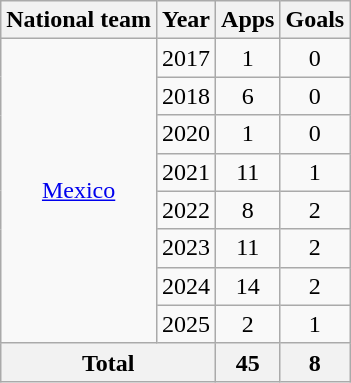<table class="wikitable" style="text-align:center">
<tr>
<th>National team</th>
<th>Year</th>
<th>Apps</th>
<th>Goals</th>
</tr>
<tr>
<td rowspan="8"><a href='#'>Mexico</a></td>
<td>2017</td>
<td>1</td>
<td>0</td>
</tr>
<tr>
<td>2018</td>
<td>6</td>
<td>0</td>
</tr>
<tr>
<td>2020</td>
<td>1</td>
<td>0</td>
</tr>
<tr>
<td>2021</td>
<td>11</td>
<td>1</td>
</tr>
<tr>
<td>2022</td>
<td>8</td>
<td>2</td>
</tr>
<tr>
<td>2023</td>
<td>11</td>
<td>2</td>
</tr>
<tr>
<td>2024</td>
<td>14</td>
<td>2</td>
</tr>
<tr>
<td>2025</td>
<td>2</td>
<td>1</td>
</tr>
<tr>
<th colspan="2">Total</th>
<th>45</th>
<th>8</th>
</tr>
</table>
